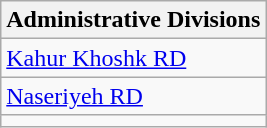<table class="wikitable">
<tr>
<th>Administrative Divisions</th>
</tr>
<tr>
<td><a href='#'>Kahur Khoshk RD</a></td>
</tr>
<tr>
<td><a href='#'>Naseriyeh RD</a></td>
</tr>
<tr>
<td colspan=1></td>
</tr>
</table>
